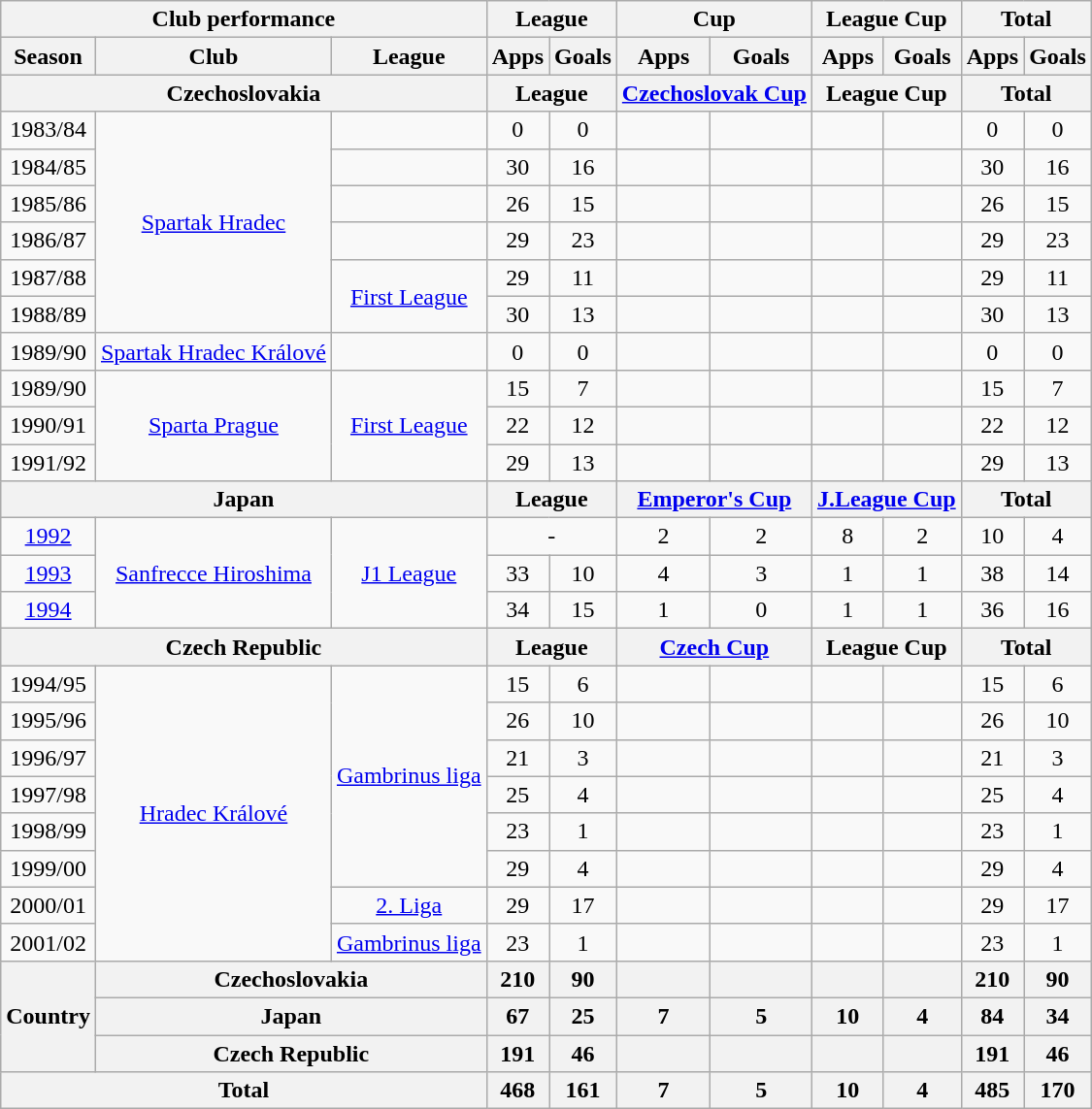<table class="wikitable" style="text-align:center;">
<tr>
<th colspan=3>Club performance</th>
<th colspan=2>League</th>
<th colspan=2>Cup</th>
<th colspan=2>League Cup</th>
<th colspan=2>Total</th>
</tr>
<tr>
<th>Season</th>
<th>Club</th>
<th>League</th>
<th>Apps</th>
<th>Goals</th>
<th>Apps</th>
<th>Goals</th>
<th>Apps</th>
<th>Goals</th>
<th>Apps</th>
<th>Goals</th>
</tr>
<tr>
<th colspan=3>Czechoslovakia</th>
<th colspan=2>League</th>
<th colspan=2><a href='#'>Czechoslovak Cup</a></th>
<th colspan=2>League Cup</th>
<th colspan=2>Total</th>
</tr>
<tr>
<td>1983/84</td>
<td rowspan="6"><a href='#'>Spartak Hradec</a></td>
<td></td>
<td>0</td>
<td>0</td>
<td></td>
<td></td>
<td></td>
<td></td>
<td>0</td>
<td>0</td>
</tr>
<tr>
<td>1984/85</td>
<td></td>
<td>30</td>
<td>16</td>
<td></td>
<td></td>
<td></td>
<td></td>
<td>30</td>
<td>16</td>
</tr>
<tr>
<td>1985/86</td>
<td></td>
<td>26</td>
<td>15</td>
<td></td>
<td></td>
<td></td>
<td></td>
<td>26</td>
<td>15</td>
</tr>
<tr>
<td>1986/87</td>
<td></td>
<td>29</td>
<td>23</td>
<td></td>
<td></td>
<td></td>
<td></td>
<td>29</td>
<td>23</td>
</tr>
<tr>
<td>1987/88</td>
<td rowspan="2"><a href='#'>First League</a></td>
<td>29</td>
<td>11</td>
<td></td>
<td></td>
<td></td>
<td></td>
<td>29</td>
<td>11</td>
</tr>
<tr>
<td>1988/89</td>
<td>30</td>
<td>13</td>
<td></td>
<td></td>
<td></td>
<td></td>
<td>30</td>
<td>13</td>
</tr>
<tr>
<td>1989/90</td>
<td><a href='#'>Spartak Hradec Králové</a></td>
<td></td>
<td>0</td>
<td>0</td>
<td></td>
<td></td>
<td></td>
<td></td>
<td>0</td>
<td>0</td>
</tr>
<tr>
<td>1989/90</td>
<td rowspan="3"><a href='#'>Sparta Prague</a></td>
<td rowspan="3"><a href='#'>First League</a></td>
<td>15</td>
<td>7</td>
<td></td>
<td></td>
<td></td>
<td></td>
<td>15</td>
<td>7</td>
</tr>
<tr>
<td>1990/91</td>
<td>22</td>
<td>12</td>
<td></td>
<td></td>
<td></td>
<td></td>
<td>22</td>
<td>12</td>
</tr>
<tr>
<td>1991/92</td>
<td>29</td>
<td>13</td>
<td></td>
<td></td>
<td></td>
<td></td>
<td>29</td>
<td>13</td>
</tr>
<tr>
<th colspan=3>Japan</th>
<th colspan=2>League</th>
<th colspan=2><a href='#'>Emperor's Cup</a></th>
<th colspan=2><a href='#'>J.League Cup</a></th>
<th colspan=2>Total</th>
</tr>
<tr>
<td><a href='#'>1992</a></td>
<td rowspan="3"><a href='#'>Sanfrecce Hiroshima</a></td>
<td rowspan="3"><a href='#'>J1 League</a></td>
<td colspan="2">-</td>
<td>2</td>
<td>2</td>
<td>8</td>
<td>2</td>
<td>10</td>
<td>4</td>
</tr>
<tr>
<td><a href='#'>1993</a></td>
<td>33</td>
<td>10</td>
<td>4</td>
<td>3</td>
<td>1</td>
<td>1</td>
<td>38</td>
<td>14</td>
</tr>
<tr>
<td><a href='#'>1994</a></td>
<td>34</td>
<td>15</td>
<td>1</td>
<td>0</td>
<td>1</td>
<td>1</td>
<td>36</td>
<td>16</td>
</tr>
<tr>
<th colspan=3>Czech Republic</th>
<th colspan=2>League</th>
<th colspan=2><a href='#'>Czech Cup</a></th>
<th colspan=2>League Cup</th>
<th colspan=2>Total</th>
</tr>
<tr>
<td>1994/95</td>
<td rowspan="8"><a href='#'>Hradec Králové</a></td>
<td rowspan="6"><a href='#'>Gambrinus liga</a></td>
<td>15</td>
<td>6</td>
<td></td>
<td></td>
<td></td>
<td></td>
<td>15</td>
<td>6</td>
</tr>
<tr>
<td>1995/96</td>
<td>26</td>
<td>10</td>
<td></td>
<td></td>
<td></td>
<td></td>
<td>26</td>
<td>10</td>
</tr>
<tr>
<td>1996/97</td>
<td>21</td>
<td>3</td>
<td></td>
<td></td>
<td></td>
<td></td>
<td>21</td>
<td>3</td>
</tr>
<tr>
<td>1997/98</td>
<td>25</td>
<td>4</td>
<td></td>
<td></td>
<td></td>
<td></td>
<td>25</td>
<td>4</td>
</tr>
<tr>
<td>1998/99</td>
<td>23</td>
<td>1</td>
<td></td>
<td></td>
<td></td>
<td></td>
<td>23</td>
<td>1</td>
</tr>
<tr>
<td>1999/00</td>
<td>29</td>
<td>4</td>
<td></td>
<td></td>
<td></td>
<td></td>
<td>29</td>
<td>4</td>
</tr>
<tr>
<td>2000/01</td>
<td><a href='#'>2. Liga</a></td>
<td>29</td>
<td>17</td>
<td></td>
<td></td>
<td></td>
<td></td>
<td>29</td>
<td>17</td>
</tr>
<tr>
<td>2001/02</td>
<td><a href='#'>Gambrinus liga</a></td>
<td>23</td>
<td>1</td>
<td></td>
<td></td>
<td></td>
<td></td>
<td>23</td>
<td>1</td>
</tr>
<tr>
<th rowspan=3>Country</th>
<th colspan=2>Czechoslovakia</th>
<th>210</th>
<th>90</th>
<th></th>
<th></th>
<th></th>
<th></th>
<th>210</th>
<th>90</th>
</tr>
<tr>
<th colspan=2>Japan</th>
<th>67</th>
<th>25</th>
<th>7</th>
<th>5</th>
<th>10</th>
<th>4</th>
<th>84</th>
<th>34</th>
</tr>
<tr>
<th colspan=2>Czech Republic</th>
<th>191</th>
<th>46</th>
<th></th>
<th></th>
<th></th>
<th></th>
<th>191</th>
<th>46</th>
</tr>
<tr>
<th colspan=3>Total</th>
<th>468</th>
<th>161</th>
<th>7</th>
<th>5</th>
<th>10</th>
<th>4</th>
<th>485</th>
<th>170</th>
</tr>
</table>
